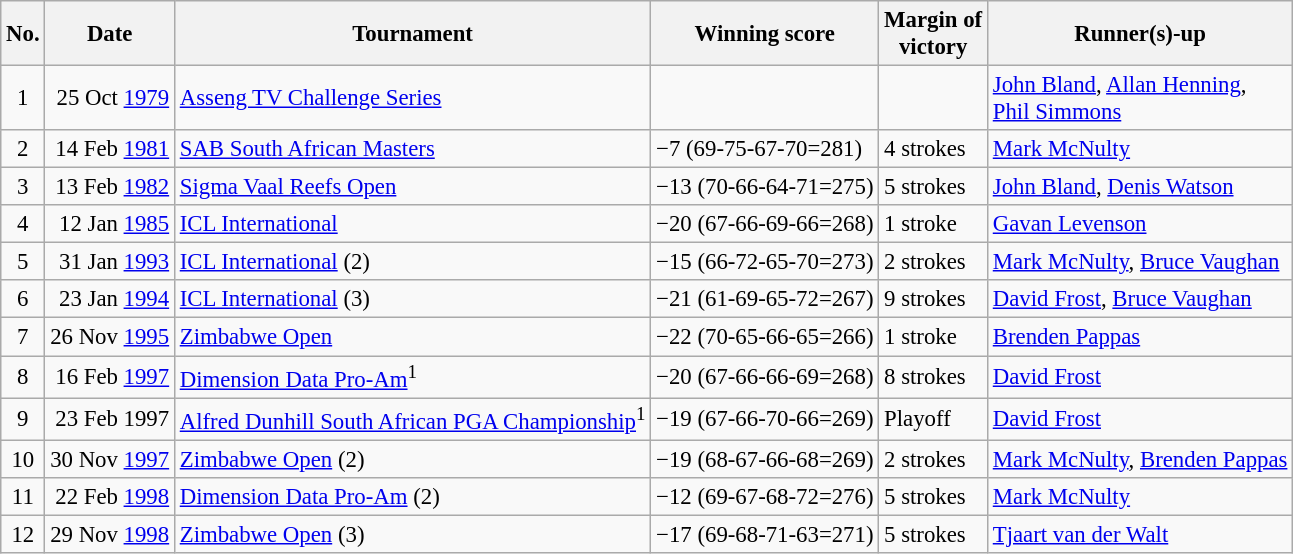<table class="wikitable" style="font-size:95%;">
<tr>
<th>No.</th>
<th>Date</th>
<th>Tournament</th>
<th>Winning score</th>
<th>Margin of<br>victory</th>
<th>Runner(s)-up</th>
</tr>
<tr>
<td align=center>1</td>
<td align=right>25 Oct <a href='#'>1979</a></td>
<td><a href='#'>Asseng TV Challenge Series</a></td>
<td></td>
<td></td>
<td> <a href='#'>John Bland</a>,  <a href='#'>Allan Henning</a>,<br> <a href='#'>Phil Simmons</a></td>
</tr>
<tr>
<td align=center>2</td>
<td align=right>14 Feb <a href='#'>1981</a></td>
<td><a href='#'>SAB South African Masters</a></td>
<td>−7 (69-75-67-70=281)</td>
<td>4 strokes</td>
<td> <a href='#'>Mark McNulty</a></td>
</tr>
<tr>
<td align=center>3</td>
<td align=right>13 Feb <a href='#'>1982</a></td>
<td><a href='#'>Sigma Vaal Reefs Open</a></td>
<td>−13 (70-66-64-71=275)</td>
<td>5 strokes</td>
<td> <a href='#'>John Bland</a>,  <a href='#'>Denis Watson</a></td>
</tr>
<tr>
<td align=center>4</td>
<td align=right>12 Jan <a href='#'>1985</a></td>
<td><a href='#'>ICL International</a></td>
<td>−20 (67-66-69-66=268)</td>
<td>1 stroke</td>
<td> <a href='#'>Gavan Levenson</a></td>
</tr>
<tr>
<td align=center>5</td>
<td align=right>31 Jan <a href='#'>1993</a></td>
<td><a href='#'>ICL International</a> (2)</td>
<td>−15 (66-72-65-70=273)</td>
<td>2 strokes</td>
<td> <a href='#'>Mark McNulty</a>,  <a href='#'>Bruce Vaughan</a></td>
</tr>
<tr>
<td align=center>6</td>
<td align=right>23 Jan <a href='#'>1994</a></td>
<td><a href='#'>ICL International</a> (3)</td>
<td>−21 (61-69-65-72=267)</td>
<td>9 strokes</td>
<td> <a href='#'>David Frost</a>,  <a href='#'>Bruce Vaughan</a></td>
</tr>
<tr>
<td align=center>7</td>
<td align=right>26 Nov <a href='#'>1995</a></td>
<td><a href='#'>Zimbabwe Open</a></td>
<td>−22 (70-65-66-65=266)</td>
<td>1 stroke</td>
<td> <a href='#'>Brenden Pappas</a></td>
</tr>
<tr>
<td align=center>8</td>
<td align=right>16 Feb <a href='#'>1997</a></td>
<td><a href='#'>Dimension Data Pro-Am</a><sup>1</sup></td>
<td>−20 (67-66-66-69=268)</td>
<td>8 strokes</td>
<td> <a href='#'>David Frost</a></td>
</tr>
<tr>
<td align=center>9</td>
<td align=right>23 Feb 1997</td>
<td><a href='#'>Alfred Dunhill South African PGA Championship</a><sup>1</sup></td>
<td>−19 (67-66-70-66=269)</td>
<td>Playoff</td>
<td> <a href='#'>David Frost</a></td>
</tr>
<tr>
<td align=center>10</td>
<td align=right>30 Nov <a href='#'>1997</a></td>
<td><a href='#'>Zimbabwe Open</a> (2)</td>
<td>−19 (68-67-66-68=269)</td>
<td>2 strokes</td>
<td> <a href='#'>Mark McNulty</a>,  <a href='#'>Brenden Pappas</a></td>
</tr>
<tr>
<td align=center>11</td>
<td align=right>22 Feb <a href='#'>1998</a></td>
<td><a href='#'>Dimension Data Pro-Am</a> (2)</td>
<td>−12 (69-67-68-72=276)</td>
<td>5 strokes</td>
<td> <a href='#'>Mark McNulty</a></td>
</tr>
<tr>
<td align=center>12</td>
<td align=right>29 Nov <a href='#'>1998</a></td>
<td><a href='#'>Zimbabwe Open</a> (3)</td>
<td>−17 (69-68-71-63=271)</td>
<td>5 strokes</td>
<td> <a href='#'>Tjaart van der Walt</a></td>
</tr>
</table>
